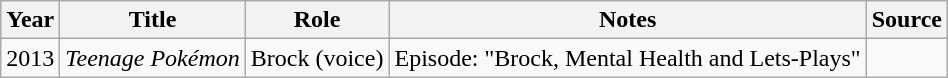<table class="wikitable sortable plainrowheaders">
<tr>
<th>Year</th>
<th>Title</th>
<th>Role</th>
<th class="unsortable">Notes</th>
<th class="unsortable">Source</th>
</tr>
<tr>
<td>2013</td>
<td><em>Teenage Pokémon</em></td>
<td>Brock (voice)</td>
<td>Episode: "Brock, Mental Health and Lets-Plays"</td>
<td></td>
</tr>
</table>
